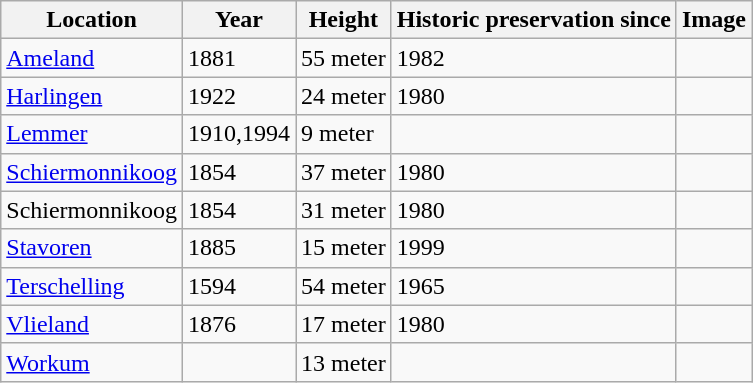<table class="wikitable sortable">
<tr>
<th>Location</th>
<th>Year</th>
<th>Height</th>
<th>Historic preservation since</th>
<th class="unsortable">Image</th>
</tr>
<tr>
<td><a href='#'>Ameland</a></td>
<td>1881</td>
<td>55 meter</td>
<td>1982</td>
<td></td>
</tr>
<tr>
<td><a href='#'>Harlingen</a></td>
<td>1922</td>
<td>24 meter</td>
<td>1980</td>
<td></td>
</tr>
<tr>
<td><a href='#'>Lemmer</a></td>
<td>1910,1994</td>
<td>9 meter</td>
<td></td>
<td></td>
</tr>
<tr>
<td><a href='#'>Schiermonnikoog</a></td>
<td>1854</td>
<td>37 meter</td>
<td>1980</td>
<td></td>
</tr>
<tr>
<td>Schiermonnikoog</td>
<td>1854</td>
<td>31 meter</td>
<td>1980</td>
<td></td>
</tr>
<tr>
<td><a href='#'>Stavoren</a></td>
<td>1885</td>
<td>15 meter</td>
<td>1999</td>
<td></td>
</tr>
<tr>
<td><a href='#'>Terschelling</a></td>
<td>1594</td>
<td>54 meter</td>
<td>1965</td>
<td></td>
</tr>
<tr>
<td><a href='#'>Vlieland</a></td>
<td>1876</td>
<td>17 meter</td>
<td>1980</td>
<td></td>
</tr>
<tr>
<td><a href='#'>Workum</a></td>
<td></td>
<td>13 meter</td>
<td></td>
<td></td>
</tr>
</table>
